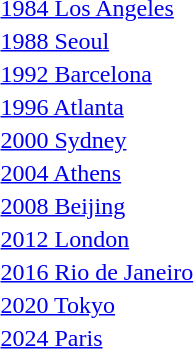<table>
<tr>
<td><a href='#'>1984 Los Angeles</a><br></td>
<td></td>
<td></td>
<td></td>
</tr>
<tr>
<td><a href='#'>1988 Seoul</a><br></td>
<td></td>
<td></td>
<td></td>
</tr>
<tr>
<td><a href='#'>1992 Barcelona</a><br></td>
<td></td>
<td></td>
<td></td>
</tr>
<tr>
<td><a href='#'>1996 Atlanta</a><br></td>
<td></td>
<td></td>
<td></td>
</tr>
<tr>
<td><a href='#'>2000 Sydney</a><br></td>
<td></td>
<td></td>
<td></td>
</tr>
<tr>
<td><a href='#'>2004 Athens</a><br></td>
<td></td>
<td></td>
<td></td>
</tr>
<tr>
<td><a href='#'>2008 Beijing</a><br></td>
<td></td>
<td></td>
<td></td>
</tr>
<tr>
<td><a href='#'>2012 London</a><br></td>
<td></td>
<td></td>
<td></td>
</tr>
<tr>
<td><a href='#'>2016 Rio de Janeiro</a><br></td>
<td></td>
<td></td>
<td></td>
</tr>
<tr>
<td><a href='#'>2020 Tokyo</a><br></td>
<td></td>
<td></td>
<td></td>
</tr>
<tr>
<td><a href='#'>2024 Paris</a> <br></td>
<td></td>
<td></td>
<td></td>
</tr>
<tr>
</tr>
</table>
